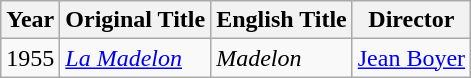<table class="wikitable">
<tr>
<th>Year</th>
<th>Original Title</th>
<th>English Title</th>
<th>Director</th>
</tr>
<tr>
<td>1955</td>
<td><em><a href='#'>La Madelon</a></em></td>
<td><em>Madelon</em></td>
<td><a href='#'>Jean Boyer</a></td>
</tr>
</table>
